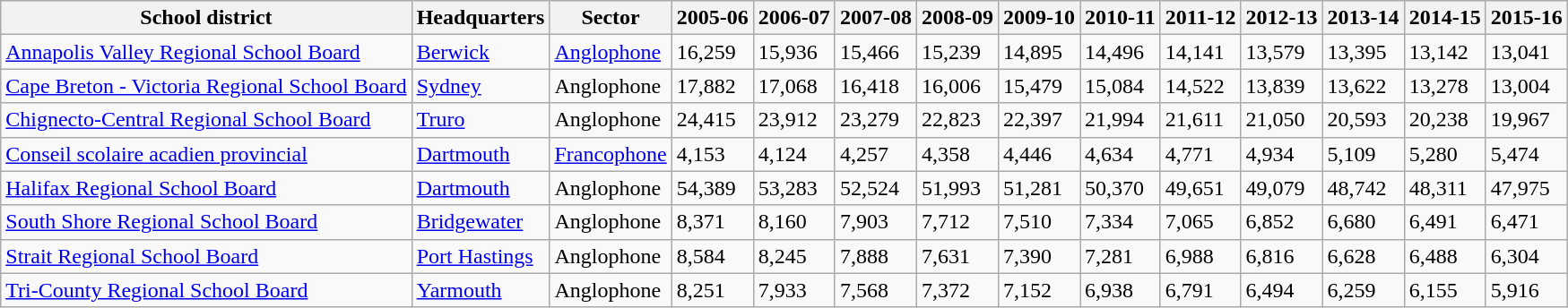<table class="wikitable sortable" align="left">
<tr>
<th>School district</th>
<th>Headquarters</th>
<th>Sector</th>
<th>2005-06</th>
<th>2006-07</th>
<th>2007-08</th>
<th>2008-09</th>
<th>2009-10</th>
<th>2010-11</th>
<th>2011-12</th>
<th>2012-13</th>
<th>2013-14</th>
<th>2014-15</th>
<th>2015-16</th>
</tr>
<tr>
<td><a href='#'>Annapolis Valley Regional School Board</a></td>
<td><a href='#'>Berwick</a></td>
<td><a href='#'>Anglophone</a></td>
<td>16,259</td>
<td>15,936</td>
<td>15,466</td>
<td>15,239</td>
<td>14,895</td>
<td>14,496</td>
<td>14,141</td>
<td>13,579</td>
<td>13,395</td>
<td>13,142</td>
<td>13,041</td>
</tr>
<tr>
<td><a href='#'>Cape Breton - Victoria Regional School Board</a></td>
<td><a href='#'>Sydney</a></td>
<td>Anglophone</td>
<td>17,882</td>
<td>17,068</td>
<td>16,418</td>
<td>16,006</td>
<td>15,479</td>
<td>15,084</td>
<td>14,522</td>
<td>13,839</td>
<td>13,622</td>
<td>13,278</td>
<td>13,004</td>
</tr>
<tr>
<td><a href='#'>Chignecto-Central Regional School Board</a></td>
<td><a href='#'>Truro</a></td>
<td>Anglophone</td>
<td>24,415</td>
<td>23,912</td>
<td>23,279</td>
<td>22,823</td>
<td>22,397</td>
<td>21,994</td>
<td>21,611</td>
<td>21,050</td>
<td>20,593</td>
<td>20,238</td>
<td>19,967</td>
</tr>
<tr>
<td><a href='#'>Conseil scolaire acadien provincial</a></td>
<td><a href='#'>Dartmouth</a></td>
<td><a href='#'>Francophone</a></td>
<td>4,153</td>
<td>4,124</td>
<td>4,257</td>
<td>4,358</td>
<td>4,446</td>
<td>4,634</td>
<td>4,771</td>
<td>4,934</td>
<td>5,109</td>
<td>5,280</td>
<td>5,474</td>
</tr>
<tr>
<td><a href='#'>Halifax Regional School Board</a></td>
<td><a href='#'>Dartmouth</a></td>
<td>Anglophone</td>
<td>54,389</td>
<td>53,283</td>
<td>52,524</td>
<td>51,993</td>
<td>51,281</td>
<td>50,370</td>
<td>49,651</td>
<td>49,079</td>
<td>48,742</td>
<td>48,311</td>
<td>47,975</td>
</tr>
<tr>
<td><a href='#'>South Shore Regional School Board</a></td>
<td><a href='#'>Bridgewater</a></td>
<td>Anglophone</td>
<td>8,371</td>
<td>8,160</td>
<td>7,903</td>
<td>7,712</td>
<td>7,510</td>
<td>7,334</td>
<td>7,065</td>
<td>6,852</td>
<td>6,680</td>
<td>6,491</td>
<td>6,471</td>
</tr>
<tr>
<td><a href='#'>Strait Regional School Board</a></td>
<td><a href='#'>Port Hastings</a></td>
<td>Anglophone</td>
<td>8,584</td>
<td>8,245</td>
<td>7,888</td>
<td>7,631</td>
<td>7,390</td>
<td>7,281</td>
<td>6,988</td>
<td>6,816</td>
<td>6,628</td>
<td>6,488</td>
<td>6,304</td>
</tr>
<tr>
<td><a href='#'>Tri-County Regional School Board</a></td>
<td><a href='#'>Yarmouth</a></td>
<td>Anglophone</td>
<td>8,251</td>
<td>7,933</td>
<td>7,568</td>
<td>7,372</td>
<td>7,152</td>
<td>6,938</td>
<td>6,791</td>
<td>6,494</td>
<td>6,259</td>
<td>6,155</td>
<td>5,916</td>
</tr>
</table>
